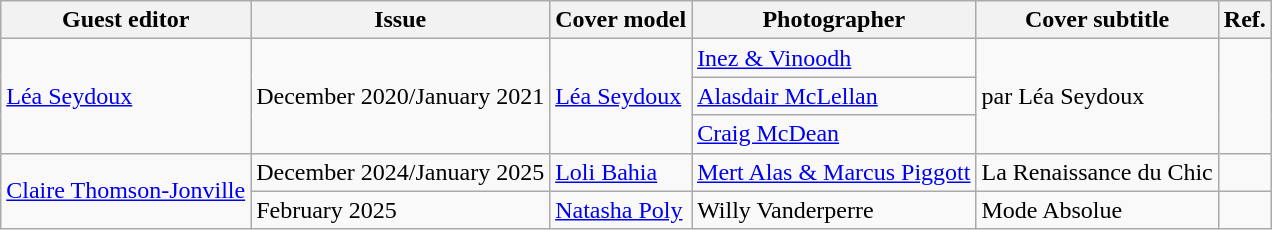<table class="sortable wikitable">
<tr>
<th>Guest editor</th>
<th>Issue</th>
<th>Cover model</th>
<th>Photographer</th>
<th>Cover subtitle</th>
<th>Ref.</th>
</tr>
<tr>
<td rowspan="3"><a href='#'>Léa Seydoux</a></td>
<td rowspan="3">December 2020/January 2021</td>
<td rowspan="3"><a href='#'>Léa Seydoux</a></td>
<td><a href='#'>Inez & Vinoodh</a></td>
<td rowspan="3">par Léa Seydoux</td>
<td rowspan="3"></td>
</tr>
<tr>
<td><a href='#'>Alasdair McLellan</a></td>
</tr>
<tr>
<td><a href='#'>Craig McDean</a></td>
</tr>
<tr>
<td rowspan="2"><a href='#'>Claire Thomson-Jonville</a></td>
<td>December 2024/January 2025</td>
<td><a href='#'>Loli Bahia</a></td>
<td><a href='#'>Mert Alas & Marcus Piggott</a></td>
<td>La Renaissance du Chic</td>
<td></td>
</tr>
<tr>
<td>February 2025</td>
<td><a href='#'>Natasha Poly</a></td>
<td>Willy Vanderperre</td>
<td>Mode Absolue</td>
<td></td>
</tr>
</table>
